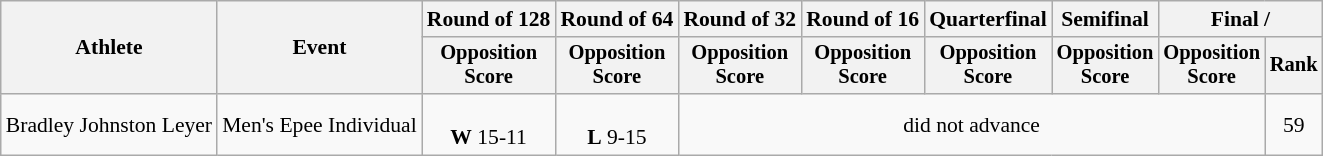<table class="wikitable" style="font-size:90%">
<tr>
<th rowspan=2>Athlete</th>
<th rowspan=2>Event</th>
<th>Round of 128</th>
<th>Round of 64</th>
<th>Round of 32</th>
<th>Round of 16</th>
<th>Quarterfinal</th>
<th>Semifinal</th>
<th colspan=2>Final / </th>
</tr>
<tr style="font-size:95%">
<th>Opposition<br>Score</th>
<th>Opposition<br>Score</th>
<th>Opposition<br>Score</th>
<th>Opposition<br>Score</th>
<th>Opposition<br>Score</th>
<th>Opposition<br>Score</th>
<th>Opposition<br>Score</th>
<th>Rank</th>
</tr>
<tr align=center>
<td align=left>Bradley Johnston Leyer</td>
<td align=left>Men's Epee Individual</td>
<td><br><strong>W</strong> 15-11</td>
<td><br><strong>L</strong> 9-15</td>
<td colspan=5>did not advance</td>
<td>59</td>
</tr>
</table>
